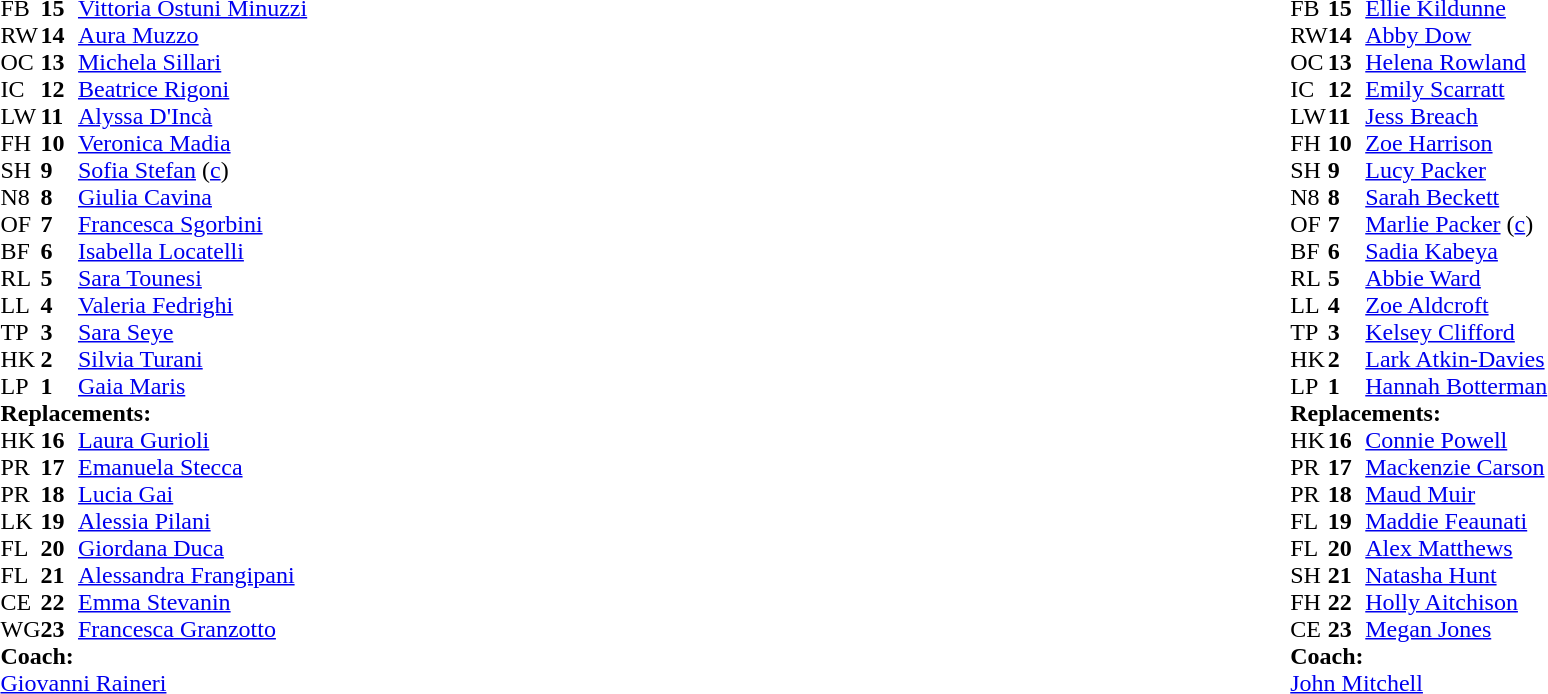<table style="width:100%">
<tr>
<td style="vertical-align:top; width:50%"><br><table cellspacing="0" cellpadding="0">
<tr>
<th width="25"></th>
<th width="25"></th>
</tr>
<tr>
<td>FB</td>
<td><strong>15</strong></td>
<td><a href='#'>Vittoria Ostuni Minuzzi</a></td>
</tr>
<tr>
<td>RW</td>
<td><strong>14</strong></td>
<td><a href='#'>Aura Muzzo</a></td>
</tr>
<tr>
<td>OC</td>
<td><strong>13</strong></td>
<td><a href='#'>Michela Sillari</a></td>
<td></td>
<td></td>
</tr>
<tr>
<td>IC</td>
<td><strong>12</strong></td>
<td><a href='#'>Beatrice Rigoni</a></td>
</tr>
<tr>
<td>LW</td>
<td><strong>11</strong></td>
<td><a href='#'>Alyssa D'Incà</a></td>
</tr>
<tr>
<td>FH</td>
<td><strong>10</strong></td>
<td><a href='#'>Veronica Madia</a></td>
</tr>
<tr>
<td>SH</td>
<td><strong>9</strong></td>
<td><a href='#'>Sofia Stefan</a> (<a href='#'>c</a>)</td>
<td></td>
<td></td>
</tr>
<tr>
<td>N8</td>
<td><strong>8</strong></td>
<td><a href='#'>Giulia Cavina</a></td>
<td></td>
<td></td>
</tr>
<tr>
<td>OF</td>
<td><strong>7</strong></td>
<td><a href='#'>Francesca Sgorbini</a></td>
<td></td>
<td></td>
</tr>
<tr>
<td>BF</td>
<td><strong>6</strong></td>
<td><a href='#'>Isabella Locatelli</a></td>
</tr>
<tr>
<td>RL</td>
<td><strong>5</strong></td>
<td><a href='#'>Sara Tounesi</a></td>
<td></td>
<td></td>
</tr>
<tr>
<td>LL</td>
<td><strong>4</strong></td>
<td><a href='#'>Valeria Fedrighi</a></td>
<td></td>
<td></td>
</tr>
<tr>
<td>TP</td>
<td><strong>3</strong></td>
<td><a href='#'>Sara Seye</a></td>
</tr>
<tr>
<td>HK</td>
<td><strong>2</strong></td>
<td><a href='#'>Silvia Turani</a></td>
<td></td>
<td></td>
</tr>
<tr>
<td>LP</td>
<td><strong>1</strong></td>
<td><a href='#'>Gaia Maris</a></td>
<td></td>
<td></td>
</tr>
<tr>
<td colspan=3><strong>Replacements:</strong></td>
</tr>
<tr>
<td>HK</td>
<td><strong>16</strong></td>
<td><a href='#'>Laura Gurioli</a></td>
<td></td>
<td></td>
</tr>
<tr>
<td>PR</td>
<td><strong>17</strong></td>
<td><a href='#'>Emanuela Stecca</a></td>
<td></td>
<td></td>
</tr>
<tr>
<td>PR</td>
<td><strong>18</strong></td>
<td><a href='#'>Lucia Gai</a></td>
<td></td>
<td></td>
</tr>
<tr>
<td>LK</td>
<td><strong>19</strong></td>
<td><a href='#'>Alessia Pilani</a></td>
<td></td>
<td></td>
</tr>
<tr>
<td>FL</td>
<td><strong>20</strong></td>
<td><a href='#'>Giordana Duca</a></td>
<td></td>
<td></td>
</tr>
<tr>
<td>FL</td>
<td><strong>21</strong></td>
<td><a href='#'>Alessandra Frangipani</a></td>
<td></td>
<td></td>
</tr>
<tr>
<td>CE</td>
<td><strong>22</strong></td>
<td><a href='#'>Emma Stevanin</a></td>
<td></td>
<td></td>
</tr>
<tr>
<td>WG</td>
<td><strong>23</strong></td>
<td><a href='#'>Francesca Granzotto</a></td>
<td></td>
<td></td>
</tr>
<tr>
<td colspan=3><strong>Coach:</strong></td>
</tr>
<tr>
<td colspan="4"> <a href='#'>Giovanni Raineri</a></td>
</tr>
</table>
</td>
<td style="vertical-align:top"></td>
<td style="vertical-align:top; width:50%"><br><table cellspacing="0" cellpadding="0" style="margin:auto">
<tr>
<th width="25"></th>
<th width="25"></th>
</tr>
<tr>
<td>FB</td>
<td><strong>15</strong></td>
<td><a href='#'>Ellie Kildunne</a></td>
</tr>
<tr>
<td>RW</td>
<td><strong>14</strong></td>
<td><a href='#'>Abby Dow</a></td>
</tr>
<tr>
<td>OC</td>
<td><strong>13</strong></td>
<td><a href='#'>Helena Rowland</a></td>
<td></td>
</tr>
<tr>
<td>IC</td>
<td><strong>12</strong></td>
<td><a href='#'>Emily Scarratt</a></td>
<td></td>
<td></td>
</tr>
<tr>
<td>LW</td>
<td><strong>11</strong></td>
<td><a href='#'>Jess Breach</a></td>
</tr>
<tr>
<td>FH</td>
<td><strong>10</strong></td>
<td><a href='#'>Zoe Harrison</a></td>
<td></td>
<td></td>
</tr>
<tr>
<td>SH</td>
<td><strong>9</strong></td>
<td><a href='#'>Lucy Packer</a></td>
<td></td>
<td></td>
</tr>
<tr>
<td>N8</td>
<td><strong>8</strong></td>
<td><a href='#'>Sarah Beckett</a></td>
<td></td>
</tr>
<tr>
<td>OF</td>
<td><strong>7</strong></td>
<td><a href='#'>Marlie Packer</a> (<a href='#'>c</a>)</td>
<td></td>
<td></td>
</tr>
<tr>
<td>BF</td>
<td><strong>6</strong></td>
<td><a href='#'>Sadia Kabeya</a></td>
<td></td>
<td></td>
</tr>
<tr>
<td>RL</td>
<td><strong>5</strong></td>
<td><a href='#'>Abbie Ward</a></td>
</tr>
<tr>
<td>LL</td>
<td><strong>4</strong></td>
<td><a href='#'>Zoe Aldcroft</a></td>
</tr>
<tr>
<td>TP</td>
<td><strong>3</strong></td>
<td><a href='#'>Kelsey Clifford</a></td>
<td></td>
<td></td>
</tr>
<tr>
<td>HK</td>
<td><strong>2</strong></td>
<td><a href='#'>Lark Atkin-Davies</a></td>
<td></td>
<td></td>
</tr>
<tr>
<td>LP</td>
<td><strong>1</strong></td>
<td><a href='#'>Hannah Botterman</a></td>
<td></td>
<td></td>
</tr>
<tr>
<td colspan=3><strong>Replacements:</strong></td>
</tr>
<tr>
<td>HK</td>
<td><strong>16</strong></td>
<td><a href='#'>Connie Powell</a></td>
<td></td>
<td></td>
</tr>
<tr>
<td>PR</td>
<td><strong>17</strong></td>
<td><a href='#'>Mackenzie Carson</a></td>
<td></td>
<td></td>
</tr>
<tr>
<td>PR</td>
<td><strong>18</strong></td>
<td><a href='#'>Maud Muir</a></td>
<td></td>
<td></td>
</tr>
<tr>
<td>FL</td>
<td><strong>19</strong></td>
<td><a href='#'>Maddie Feaunati</a></td>
<td></td>
<td></td>
</tr>
<tr>
<td>FL</td>
<td><strong>20</strong></td>
<td><a href='#'>Alex Matthews</a></td>
<td></td>
<td></td>
</tr>
<tr>
<td>SH</td>
<td><strong>21</strong></td>
<td><a href='#'>Natasha Hunt</a></td>
<td></td>
<td></td>
</tr>
<tr>
<td>FH</td>
<td><strong>22</strong></td>
<td><a href='#'>Holly Aitchison</a></td>
<td></td>
<td></td>
</tr>
<tr>
<td>CE</td>
<td><strong>23</strong></td>
<td><a href='#'>Megan Jones</a></td>
<td></td>
<td></td>
</tr>
<tr>
<td colspan=3><strong>Coach:</strong></td>
</tr>
<tr>
<td colspan="4"> <a href='#'>John Mitchell</a></td>
</tr>
</table>
</td>
</tr>
</table>
